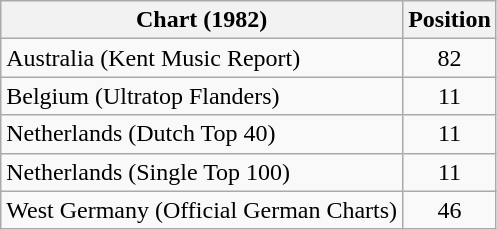<table class="wikitable sortable">
<tr>
<th>Chart (1982)</th>
<th>Position</th>
</tr>
<tr>
<td>Australia (Kent Music Report)</td>
<td style="text-align:center;">82</td>
</tr>
<tr>
<td>Belgium (Ultratop Flanders)</td>
<td style="text-align:center;">11</td>
</tr>
<tr>
<td>Netherlands (Dutch Top 40)</td>
<td style="text-align:center;">11</td>
</tr>
<tr>
<td>Netherlands (Single Top 100)</td>
<td style="text-align:center;">11</td>
</tr>
<tr>
<td>West Germany (Official German Charts)</td>
<td style="text-align:center;">46</td>
</tr>
</table>
